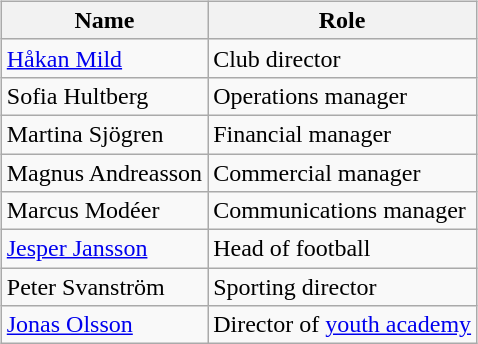<table>
<tr>
<td valign="top"><br><table class="wikitable">
<tr>
<th>Name</th>
<th>Role</th>
</tr>
<tr>
<td> <a href='#'>Håkan Mild</a></td>
<td>Club director</td>
</tr>
<tr>
<td> Sofia Hultberg</td>
<td>Operations manager</td>
</tr>
<tr>
<td> Martina Sjögren</td>
<td>Financial manager</td>
</tr>
<tr>
<td> Magnus Andreasson</td>
<td>Commercial manager</td>
</tr>
<tr>
<td> Marcus Modéer</td>
<td>Communications manager</td>
</tr>
<tr>
<td> <a href='#'>Jesper Jansson</a></td>
<td>Head of football</td>
</tr>
<tr>
<td> Peter Svanström</td>
<td>Sporting director</td>
</tr>
<tr>
<td> <a href='#'>Jonas Olsson</a></td>
<td>Director of <a href='#'>youth academy</a></td>
</tr>
</table>
</td>
</tr>
</table>
